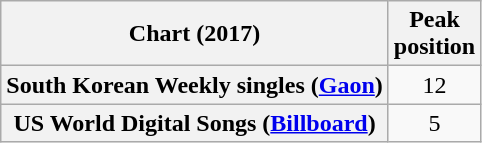<table class="wikitable plainrowheaders" style="text-align:center">
<tr>
<th scope="col">Chart (2017)</th>
<th scope="col">Peak<br>position</th>
</tr>
<tr>
<th scope="row">South Korean Weekly singles (<a href='#'>Gaon</a>)</th>
<td>12</td>
</tr>
<tr>
<th scope="row">US World Digital Songs (<a href='#'>Billboard</a>)</th>
<td>5</td>
</tr>
</table>
